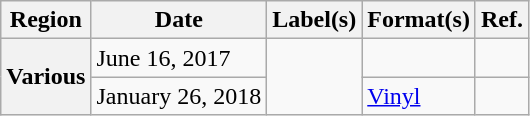<table class="wikitable plainrowheaders">
<tr>
<th scope="col">Region</th>
<th scope="col">Date</th>
<th scope="col">Label(s)</th>
<th scope="col">Format(s)</th>
<th scope="col">Ref.</th>
</tr>
<tr>
<th scope="row" rowspan="2">Various</th>
<td>June 16, 2017</td>
<td rowspan="2"></td>
<td></td>
<td></td>
</tr>
<tr>
<td>January 26, 2018</td>
<td><a href='#'>Vinyl</a></td>
<td></td>
</tr>
</table>
